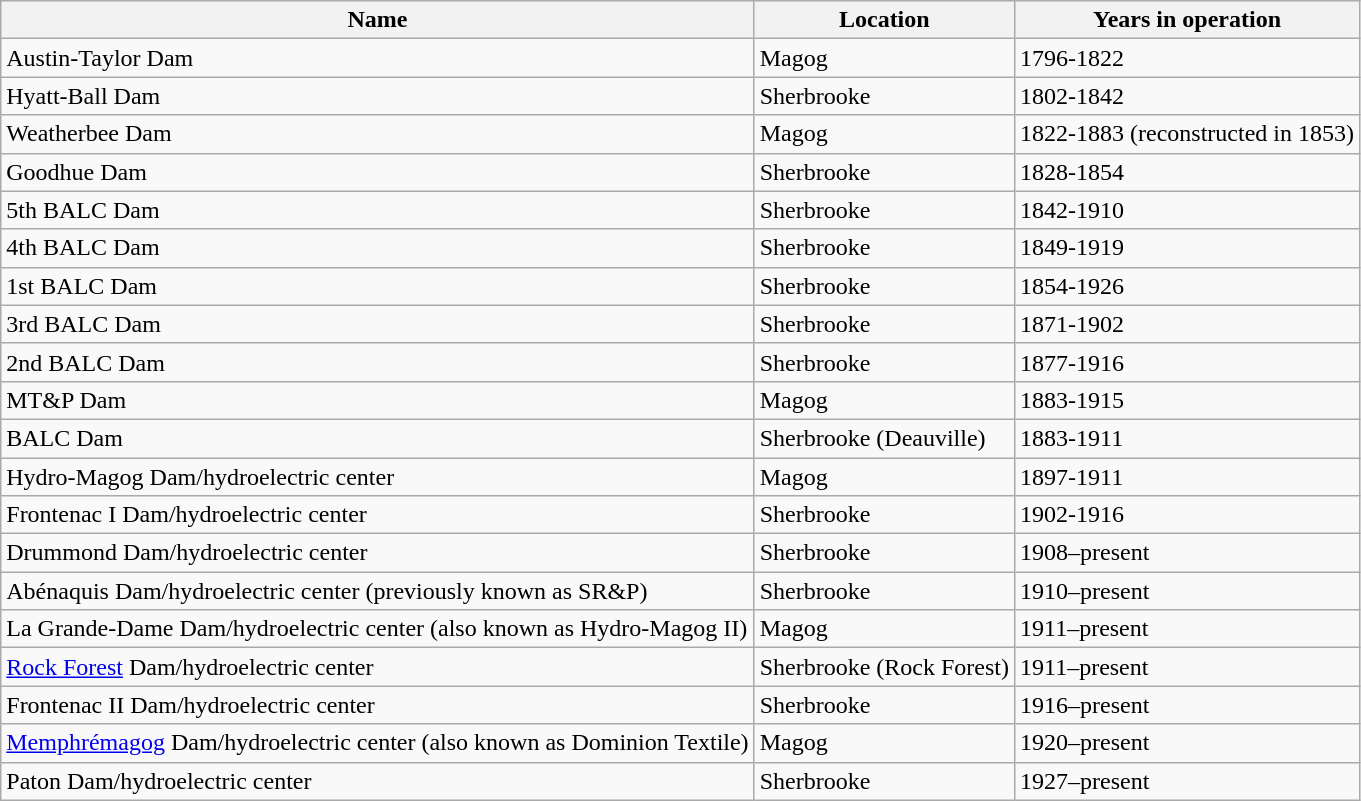<table class="wikitable">
<tr>
<th>Name</th>
<th>Location</th>
<th>Years in operation</th>
</tr>
<tr>
<td>Austin-Taylor Dam</td>
<td>Magog</td>
<td>1796-1822</td>
</tr>
<tr>
<td>Hyatt-Ball Dam</td>
<td>Sherbrooke</td>
<td>1802-1842</td>
</tr>
<tr>
<td>Weatherbee Dam</td>
<td>Magog</td>
<td>1822-1883 (reconstructed in 1853)</td>
</tr>
<tr>
<td>Goodhue Dam</td>
<td>Sherbrooke</td>
<td>1828-1854</td>
</tr>
<tr>
<td>5th BALC Dam</td>
<td>Sherbrooke</td>
<td>1842-1910</td>
</tr>
<tr>
<td>4th BALC Dam</td>
<td>Sherbrooke</td>
<td>1849-1919</td>
</tr>
<tr>
<td>1st BALC Dam</td>
<td>Sherbrooke</td>
<td>1854-1926</td>
</tr>
<tr>
<td>3rd BALC Dam</td>
<td>Sherbrooke</td>
<td>1871-1902</td>
</tr>
<tr>
<td>2nd BALC Dam</td>
<td>Sherbrooke</td>
<td>1877-1916</td>
</tr>
<tr>
<td>MT&P Dam</td>
<td>Magog</td>
<td>1883-1915</td>
</tr>
<tr>
<td>BALC Dam</td>
<td>Sherbrooke (Deauville)</td>
<td>1883-1911</td>
</tr>
<tr>
<td>Hydro-Magog Dam/hydroelectric center</td>
<td>Magog</td>
<td>1897-1911</td>
</tr>
<tr>
<td>Frontenac I Dam/hydroelectric center</td>
<td>Sherbrooke</td>
<td>1902-1916</td>
</tr>
<tr>
<td>Drummond Dam/hydroelectric center</td>
<td>Sherbrooke</td>
<td>1908–present</td>
</tr>
<tr>
<td>Abénaquis Dam/hydroelectric center (previously known as SR&P)</td>
<td>Sherbrooke</td>
<td>1910–present</td>
</tr>
<tr>
<td>La Grande-Dame Dam/hydroelectric center (also known as Hydro-Magog II)</td>
<td>Magog</td>
<td>1911–present</td>
</tr>
<tr>
<td><a href='#'>Rock Forest</a> Dam/hydroelectric center</td>
<td>Sherbrooke (Rock Forest)</td>
<td>1911–present</td>
</tr>
<tr>
<td>Frontenac II Dam/hydroelectric center</td>
<td>Sherbrooke</td>
<td>1916–present</td>
</tr>
<tr>
<td><a href='#'>Memphrémagog</a> Dam/hydroelectric center (also known as Dominion Textile)</td>
<td>Magog</td>
<td>1920–present</td>
</tr>
<tr>
<td>Paton Dam/hydroelectric center</td>
<td>Sherbrooke</td>
<td>1927–present</td>
</tr>
</table>
